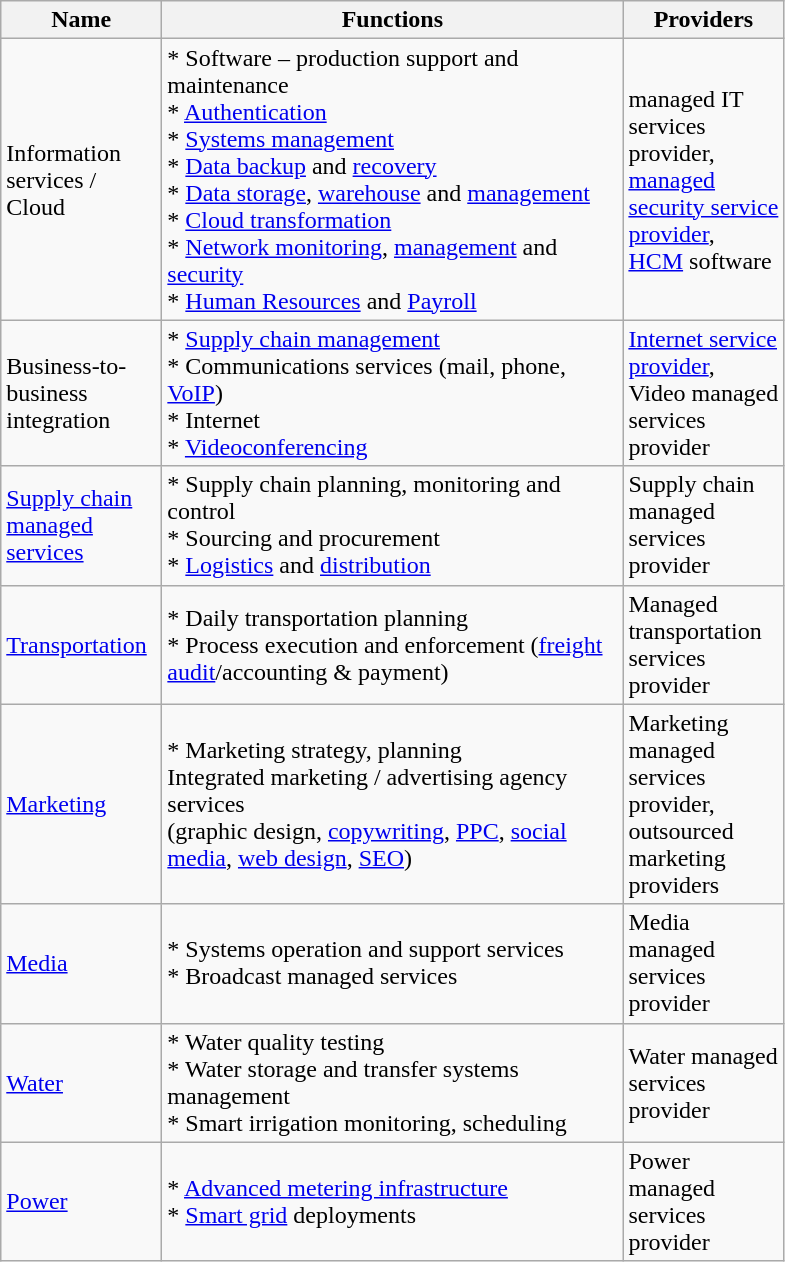<table class="wikitable">
<tr>
<th scope="col" style="text-align:center; width: 100px;">Name</th>
<th scope="col" style="text-align:center; width: 300px;">Functions</th>
<th scope="col" style="text-align:center; width: 100px;">Providers</th>
</tr>
<tr>
<td>Information services / Cloud</td>
<td>* Software – production support and maintenance <br> * <a href='#'>Authentication</a> <br> * <a href='#'>Systems management</a> <br> * <a href='#'>Data backup</a> and <a href='#'>recovery</a> <br> * <a href='#'>Data storage</a>, <a href='#'>warehouse</a> and <a href='#'>management</a> <br> * <a href='#'>Cloud transformation</a> <br> *  <a href='#'>Network monitoring</a>, <a href='#'>management</a> and <a href='#'>security</a> <br> * <a href='#'>Human Resources</a> and <a href='#'>Payroll</a></td>
<td>managed IT services provider, <br>  <a href='#'>managed security service provider</a>, <br> <a href='#'>HCM</a> software</td>
</tr>
<tr>
<td>Business-to-business integration</td>
<td>* <a href='#'>Supply chain management</a>  <br> * Communications services (mail, phone, <a href='#'>VoIP</a>) <br> * Internet  <br> * <a href='#'>Videoconferencing</a></td>
<td><a href='#'>Internet service provider</a>, <br> Video managed services provider</td>
</tr>
<tr>
<td><a href='#'>Supply chain managed services</a></td>
<td>* Supply chain planning, monitoring and control <br> * Sourcing and procurement <br> * <a href='#'>Logistics</a> and <a href='#'>distribution</a></td>
<td>Supply chain managed services provider</td>
</tr>
<tr>
<td><a href='#'>Transportation</a></td>
<td>* Daily transportation planning <br> * Process execution and enforcement (<a href='#'>freight audit</a>/accounting & payment)</td>
<td>Managed transportation services provider</td>
</tr>
<tr>
<td><a href='#'>Marketing</a></td>
<td>* Marketing strategy, planning<br> Integrated marketing / advertising agency services<br>(graphic design, <a href='#'>copywriting</a>, <a href='#'>PPC</a>, <a href='#'>social media</a>, <a href='#'>web design</a>, <a href='#'>SEO</a>)</td>
<td>Marketing managed services provider, outsourced marketing providers</td>
</tr>
<tr>
<td><a href='#'>Media</a></td>
<td>* Systems operation and support services <br> * Broadcast managed services</td>
<td>Media managed services provider</td>
</tr>
<tr>
<td><a href='#'>Water</a></td>
<td>* Water quality testing <br> * Water storage and transfer systems management <br> * Smart irrigation monitoring, scheduling</td>
<td>Water managed services provider</td>
</tr>
<tr>
<td><a href='#'>Power</a></td>
<td>* <a href='#'>Advanced metering infrastructure</a> <br> * <a href='#'>Smart grid</a> deployments</td>
<td>Power managed services provider</td>
</tr>
</table>
